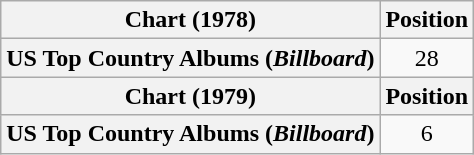<table class="wikitable plainrowheaders" style="text-align:center">
<tr>
<th scope="col">Chart (1978)</th>
<th scope="col">Position</th>
</tr>
<tr>
<th scope="row">US Top Country Albums (<em>Billboard</em>)</th>
<td>28</td>
</tr>
<tr>
<th scope="col">Chart (1979)</th>
<th scope="col">Position</th>
</tr>
<tr>
<th scope="row">US Top Country Albums (<em>Billboard</em>)</th>
<td>6</td>
</tr>
</table>
